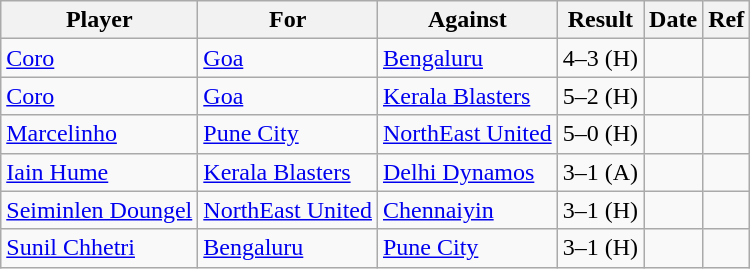<table class="wikitable">
<tr>
<th>Player</th>
<th>For</th>
<th>Against</th>
<th style="text-align:center">Result</th>
<th>Date</th>
<th>Ref</th>
</tr>
<tr>
<td> <a href='#'>Coro</a></td>
<td><a href='#'>Goa</a></td>
<td><a href='#'>Bengaluru</a></td>
<td>4–3 (H)</td>
<td></td>
<td></td>
</tr>
<tr>
<td> <a href='#'>Coro</a></td>
<td><a href='#'>Goa</a></td>
<td><a href='#'>Kerala Blasters</a></td>
<td>5–2 (H)</td>
<td></td>
<td></td>
</tr>
<tr>
<td> <a href='#'>Marcelinho</a></td>
<td><a href='#'>Pune City</a></td>
<td><a href='#'>NorthEast United</a></td>
<td>5–0 (H)</td>
<td></td>
<td></td>
</tr>
<tr>
<td> <a href='#'>Iain Hume</a></td>
<td><a href='#'>Kerala Blasters</a></td>
<td><a href='#'>Delhi Dynamos</a></td>
<td>3–1 (A)</td>
<td></td>
<td></td>
</tr>
<tr>
<td> <a href='#'>Seiminlen Doungel</a></td>
<td><a href='#'>NorthEast United</a></td>
<td><a href='#'>Chennaiyin</a></td>
<td>3–1 (H)</td>
<td></td>
<td></td>
</tr>
<tr>
<td> <a href='#'>Sunil Chhetri</a></td>
<td><a href='#'>Bengaluru</a></td>
<td><a href='#'>Pune City</a></td>
<td>3–1 (H)</td>
<td></td>
<td></td>
</tr>
</table>
